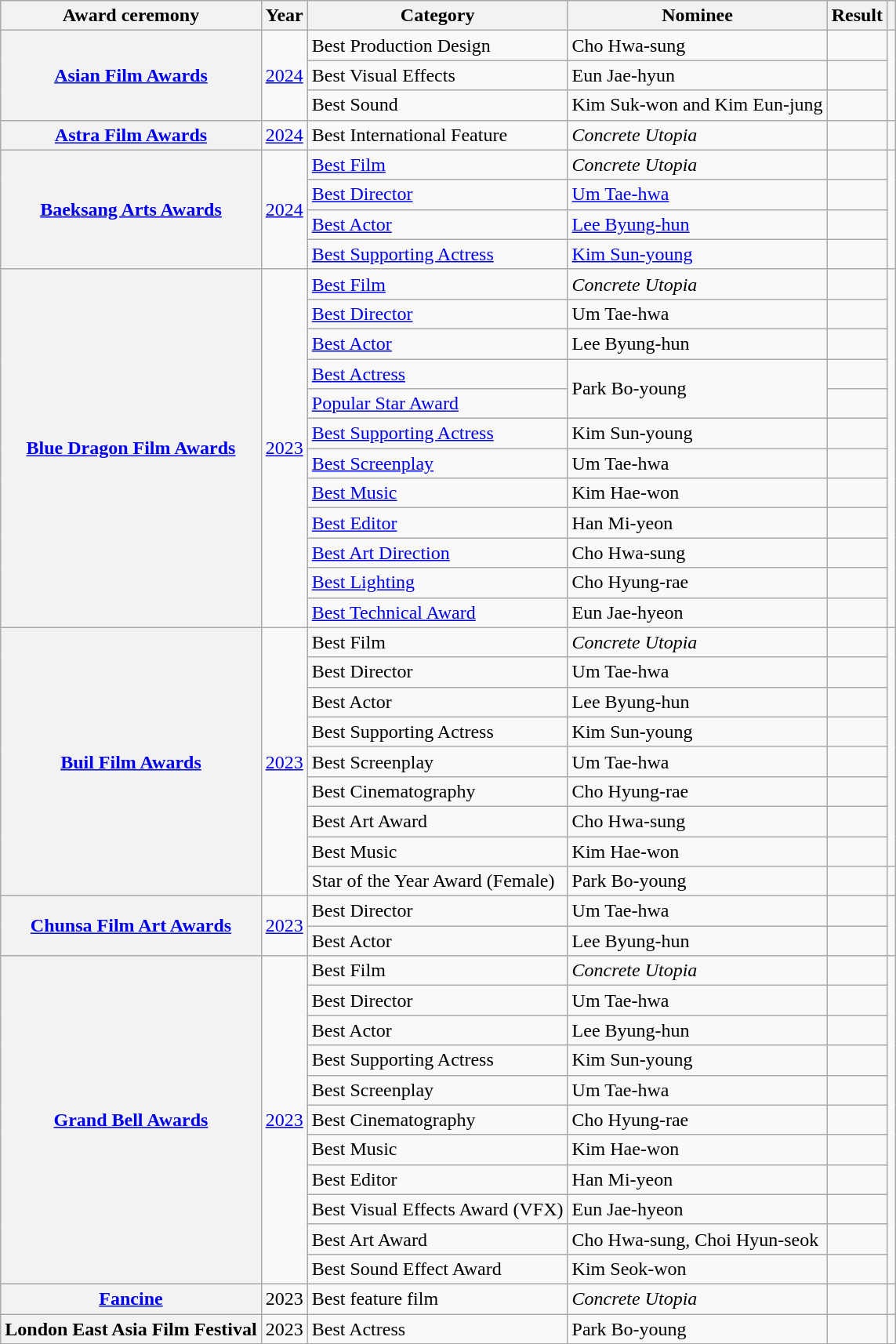<table class="wikitable plainrowheaders sortable">
<tr>
<th scope="col">Award ceremony</th>
<th scope="col">Year</th>
<th scope="col">Category</th>
<th scope="col">Nominee</th>
<th scope="col">Result</th>
<th scope="col" class="unsortable"></th>
</tr>
<tr>
<th scope="row" rowspan="3"><a href='#'>Asian Film Awards</a></th>
<td rowspan="3" style="text-align:center"><a href='#'>2024</a></td>
<td>Best Production Design</td>
<td>Cho Hwa-sung</td>
<td></td>
<td rowspan="3" style="text-align:center"></td>
</tr>
<tr>
<td>Best Visual Effects</td>
<td>Eun Jae-hyun</td>
<td></td>
</tr>
<tr>
<td>Best Sound</td>
<td>Kim Suk-won and Kim Eun-jung</td>
<td></td>
</tr>
<tr>
<th scope="row"><a href='#'>Astra Film Awards</a></th>
<td style="text-align:center"><a href='#'>2024</a></td>
<td>Best International Feature</td>
<td><em>Concrete Utopia</em></td>
<td></td>
<td style="text-align:center"></td>
</tr>
<tr>
<th scope="row" rowspan="4"><a href='#'>Baeksang Arts Awards</a></th>
<td rowspan="4" style="text-align:center"><a href='#'>2024</a></td>
<td><a href='#'>Best Film</a></td>
<td><em>Concrete Utopia</em></td>
<td></td>
<td rowspan="4" style="text-align:center"></td>
</tr>
<tr>
<td><a href='#'>Best Director</a></td>
<td><a href='#'>Um Tae-hwa</a></td>
<td></td>
</tr>
<tr>
<td><a href='#'>Best Actor</a></td>
<td><a href='#'>Lee Byung-hun</a></td>
<td></td>
</tr>
<tr>
<td><a href='#'>Best Supporting Actress</a></td>
<td><a href='#'>Kim Sun-young</a></td>
<td></td>
</tr>
<tr>
<th scope="row" rowspan="12"><a href='#'>Blue Dragon Film Awards</a></th>
<td rowspan="12" style="text-align:center"><a href='#'>2023</a></td>
<td><a href='#'>Best Film</a></td>
<td><em>Concrete Utopia</em></td>
<td></td>
<td rowspan="12" style="text-align:center"></td>
</tr>
<tr>
<td><a href='#'>Best Director</a></td>
<td>Um Tae-hwa</td>
<td></td>
</tr>
<tr>
<td><a href='#'>Best Actor</a></td>
<td>Lee Byung-hun</td>
<td></td>
</tr>
<tr>
<td><a href='#'>Best Actress</a></td>
<td rowspan="2">Park Bo-young</td>
<td></td>
</tr>
<tr>
<td><a href='#'>Popular Star Award</a></td>
<td></td>
</tr>
<tr>
<td><a href='#'>Best Supporting Actress</a></td>
<td>Kim Sun-young</td>
<td></td>
</tr>
<tr>
<td><a href='#'>Best Screenplay</a></td>
<td>Um Tae-hwa</td>
<td></td>
</tr>
<tr>
<td><a href='#'>Best Music</a></td>
<td>Kim Hae-won</td>
<td></td>
</tr>
<tr>
<td><a href='#'>Best Editor</a></td>
<td>Han Mi-yeon</td>
<td></td>
</tr>
<tr>
<td><a href='#'>Best Art Direction</a></td>
<td>Cho Hwa-sung</td>
<td></td>
</tr>
<tr>
<td><a href='#'>Best Lighting</a></td>
<td>Cho Hyung-rae</td>
<td></td>
</tr>
<tr>
<td><a href='#'>Best Technical Award</a></td>
<td>Eun Jae-hyeon</td>
<td></td>
</tr>
<tr>
<th scope="row" rowspan="9"><a href='#'>Buil Film Awards</a></th>
<td rowspan="9" style="text-align:center"><a href='#'>2023</a></td>
<td>Best Film</td>
<td><em>Concrete Utopia</em></td>
<td></td>
<td rowspan="8" style="text-align:center"></td>
</tr>
<tr>
<td>Best Director</td>
<td>Um Tae-hwa</td>
<td></td>
</tr>
<tr>
<td>Best Actor</td>
<td>Lee Byung-hun</td>
<td></td>
</tr>
<tr>
<td>Best Supporting Actress</td>
<td>Kim Sun-young</td>
<td></td>
</tr>
<tr>
<td>Best Screenplay</td>
<td>Um Tae-hwa</td>
<td></td>
</tr>
<tr>
<td>Best Cinematography</td>
<td>Cho Hyung-rae</td>
<td></td>
</tr>
<tr>
<td>Best Art Award</td>
<td>Cho Hwa-sung</td>
<td></td>
</tr>
<tr>
<td>Best Music</td>
<td>Kim Hae-won</td>
<td></td>
</tr>
<tr>
<td>Star of the Year Award (Female)</td>
<td>Park Bo-young</td>
<td></td>
<td style="text-align:center"></td>
</tr>
<tr>
<th scope="row" rowspan="2"><a href='#'>Chunsa Film Art Awards</a></th>
<td rowspan="2" style="text-align:center"><a href='#'>2023</a></td>
<td>Best Director</td>
<td>Um Tae-hwa</td>
<td></td>
<td rowspan="2" style="text-align:center"></td>
</tr>
<tr>
<td>Best Actor</td>
<td>Lee Byung-hun</td>
<td></td>
</tr>
<tr>
<th scope="row" rowspan="11"><a href='#'>Grand Bell Awards</a></th>
<td rowspan="11" style="text-align:center"><a href='#'>2023</a></td>
<td>Best Film</td>
<td><em>Concrete Utopia</em></td>
<td></td>
<td rowspan="11" style="text-align:center"></td>
</tr>
<tr>
<td>Best Director</td>
<td>Um Tae-hwa</td>
<td></td>
</tr>
<tr>
<td>Best Actor</td>
<td>Lee Byung-hun</td>
<td></td>
</tr>
<tr>
<td>Best Supporting Actress</td>
<td>Kim Sun-young</td>
<td></td>
</tr>
<tr>
<td>Best Screenplay</td>
<td>Um Tae-hwa</td>
<td></td>
</tr>
<tr>
<td>Best Cinematography</td>
<td>Cho Hyung-rae</td>
<td></td>
</tr>
<tr>
<td>Best Music</td>
<td>Kim Hae-won</td>
<td></td>
</tr>
<tr>
<td>Best Editor</td>
<td>Han Mi-yeon</td>
<td></td>
</tr>
<tr>
<td>Best Visual Effects Award (VFX)</td>
<td>Eun Jae-hyeon</td>
<td></td>
</tr>
<tr>
<td>Best Art Award</td>
<td>Cho Hwa-sung, Choi Hyun-seok</td>
<td></td>
</tr>
<tr>
<td>Best Sound Effect Award</td>
<td>Kim Seok-won</td>
<td></td>
</tr>
<tr>
<th scope="row"><a href='#'>Fancine</a></th>
<td style="text-align:center">2023</td>
<td>Best feature film</td>
<td><em>Concrete Utopia</em></td>
<td></td>
<td style="text-align:center"></td>
</tr>
<tr>
<th scope="row">London East Asia Film Festival</th>
<td style="text-align:center">2023</td>
<td>Best Actress</td>
<td>Park Bo-young</td>
<td></td>
<td style="text-align:center"></td>
</tr>
</table>
